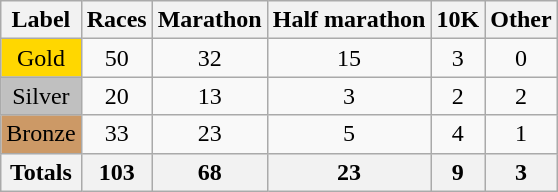<table class="wikitable sortable" style="text-align:center">
<tr>
<th>Label</th>
<th>Races</th>
<th>Marathon</th>
<th>Half marathon</th>
<th>10K</th>
<th>Other</th>
</tr>
<tr>
<td bgcolor=gold>Gold</td>
<td>50</td>
<td>32</td>
<td>15</td>
<td>3</td>
<td>0</td>
</tr>
<tr>
<td bgcolor=silver>Silver</td>
<td>20</td>
<td>13</td>
<td>3</td>
<td>2</td>
<td>2</td>
</tr>
<tr>
<td bgcolor=cc9966>Bronze</td>
<td>33</td>
<td>23</td>
<td>5</td>
<td>4</td>
<td>1</td>
</tr>
<tr>
<th>Totals</th>
<th>103</th>
<th>68</th>
<th>23</th>
<th>9</th>
<th>3</th>
</tr>
</table>
